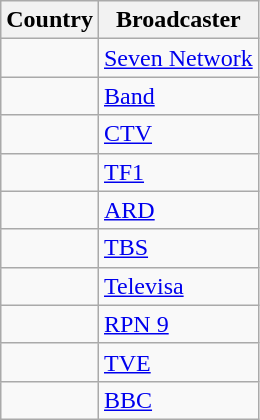<table class="wikitable">
<tr>
<th align=center>Country</th>
<th align=center>Broadcaster</th>
</tr>
<tr>
<td></td>
<td><a href='#'>Seven Network</a></td>
</tr>
<tr>
<td></td>
<td><a href='#'>Band</a></td>
</tr>
<tr>
<td></td>
<td><a href='#'>CTV</a></td>
</tr>
<tr>
<td></td>
<td><a href='#'>TF1</a></td>
</tr>
<tr>
<td></td>
<td><a href='#'>ARD</a></td>
</tr>
<tr>
<td></td>
<td><a href='#'>TBS</a></td>
</tr>
<tr>
<td></td>
<td><a href='#'>Televisa</a></td>
</tr>
<tr>
<td></td>
<td><a href='#'>RPN 9</a></td>
</tr>
<tr>
<td></td>
<td><a href='#'>TVE</a></td>
</tr>
<tr>
<td></td>
<td><a href='#'>BBC</a></td>
</tr>
</table>
